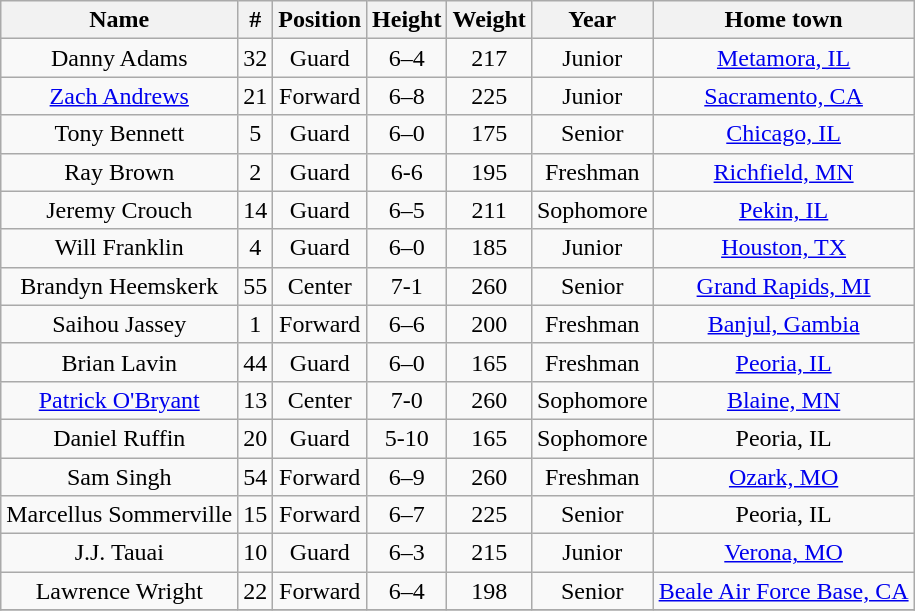<table class="wikitable" style="text-align: center;">
<tr>
<th>Name</th>
<th>#</th>
<th>Position</th>
<th>Height</th>
<th>Weight</th>
<th>Year</th>
<th>Home town</th>
</tr>
<tr>
<td>Danny Adams</td>
<td>32</td>
<td>Guard</td>
<td>6–4</td>
<td>217</td>
<td>Junior</td>
<td><a href='#'>Metamora, IL</a></td>
</tr>
<tr>
<td><a href='#'>Zach Andrews</a></td>
<td>21</td>
<td>Forward</td>
<td>6–8</td>
<td>225</td>
<td>Junior</td>
<td><a href='#'>Sacramento, CA</a></td>
</tr>
<tr>
<td>Tony Bennett</td>
<td>5</td>
<td>Guard</td>
<td>6–0</td>
<td>175</td>
<td>Senior</td>
<td><a href='#'>Chicago, IL</a></td>
</tr>
<tr>
<td>Ray Brown</td>
<td>2</td>
<td>Guard</td>
<td>6-6</td>
<td>195</td>
<td>Freshman</td>
<td><a href='#'>Richfield, MN</a></td>
</tr>
<tr>
<td>Jeremy Crouch</td>
<td>14</td>
<td>Guard</td>
<td>6–5</td>
<td>211</td>
<td>Sophomore</td>
<td><a href='#'>Pekin, IL</a></td>
</tr>
<tr>
<td>Will Franklin</td>
<td>4</td>
<td>Guard</td>
<td>6–0</td>
<td>185</td>
<td>Junior</td>
<td><a href='#'>Houston, TX</a></td>
</tr>
<tr>
<td>Brandyn Heemskerk</td>
<td>55</td>
<td>Center</td>
<td>7-1</td>
<td>260</td>
<td>Senior</td>
<td><a href='#'>Grand Rapids, MI</a></td>
</tr>
<tr>
<td>Saihou Jassey</td>
<td>1</td>
<td>Forward</td>
<td>6–6</td>
<td>200</td>
<td>Freshman</td>
<td><a href='#'>Banjul, Gambia</a></td>
</tr>
<tr>
<td>Brian Lavin</td>
<td>44</td>
<td>Guard</td>
<td>6–0</td>
<td>165</td>
<td>Freshman</td>
<td><a href='#'>Peoria, IL</a></td>
</tr>
<tr>
<td><a href='#'>Patrick O'Bryant</a></td>
<td>13</td>
<td>Center</td>
<td>7-0</td>
<td>260</td>
<td>Sophomore</td>
<td><a href='#'>Blaine, MN</a></td>
</tr>
<tr>
<td>Daniel Ruffin</td>
<td>20</td>
<td>Guard</td>
<td>5-10</td>
<td>165</td>
<td>Sophomore</td>
<td>Peoria, IL</td>
</tr>
<tr>
<td>Sam Singh</td>
<td>54</td>
<td>Forward</td>
<td>6–9</td>
<td>260</td>
<td>Freshman</td>
<td><a href='#'>Ozark, MO</a></td>
</tr>
<tr>
<td>Marcellus Sommerville</td>
<td>15</td>
<td>Forward</td>
<td>6–7</td>
<td>225</td>
<td>Senior</td>
<td>Peoria, IL</td>
</tr>
<tr>
<td>J.J. Tauai</td>
<td>10</td>
<td>Guard</td>
<td>6–3</td>
<td>215</td>
<td>Junior</td>
<td><a href='#'>Verona, MO</a></td>
</tr>
<tr>
<td>Lawrence Wright</td>
<td>22</td>
<td>Forward</td>
<td>6–4</td>
<td>198</td>
<td>Senior</td>
<td><a href='#'>Beale Air Force Base, CA</a></td>
</tr>
<tr>
</tr>
</table>
